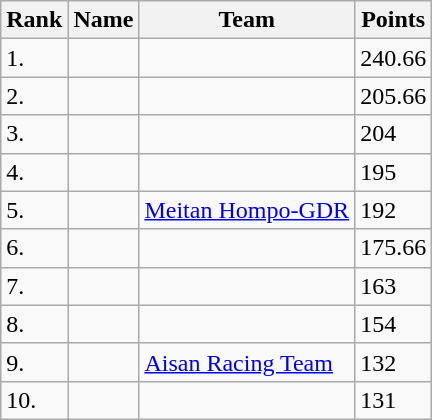<table class="wikitable sortable">
<tr>
<th>Rank</th>
<th>Name</th>
<th>Team</th>
<th>Points</th>
</tr>
<tr>
<td>1.</td>
<td></td>
<td></td>
<td>240.66</td>
</tr>
<tr>
<td>2.</td>
<td></td>
<td></td>
<td>205.66</td>
</tr>
<tr>
<td>3.</td>
<td></td>
<td></td>
<td>204</td>
</tr>
<tr>
<td>4.</td>
<td></td>
<td></td>
<td>195</td>
</tr>
<tr>
<td>5.</td>
<td></td>
<td><a href='#'>Meitan Hompo-GDR</a></td>
<td>192</td>
</tr>
<tr>
<td>6.</td>
<td></td>
<td></td>
<td>175.66</td>
</tr>
<tr>
<td>7.</td>
<td></td>
<td></td>
<td>163</td>
</tr>
<tr>
<td>8.</td>
<td></td>
<td></td>
<td>154</td>
</tr>
<tr>
<td>9.</td>
<td></td>
<td><a href='#'>Aisan Racing Team</a></td>
<td>132</td>
</tr>
<tr>
<td>10.</td>
<td></td>
<td></td>
<td>131</td>
</tr>
</table>
